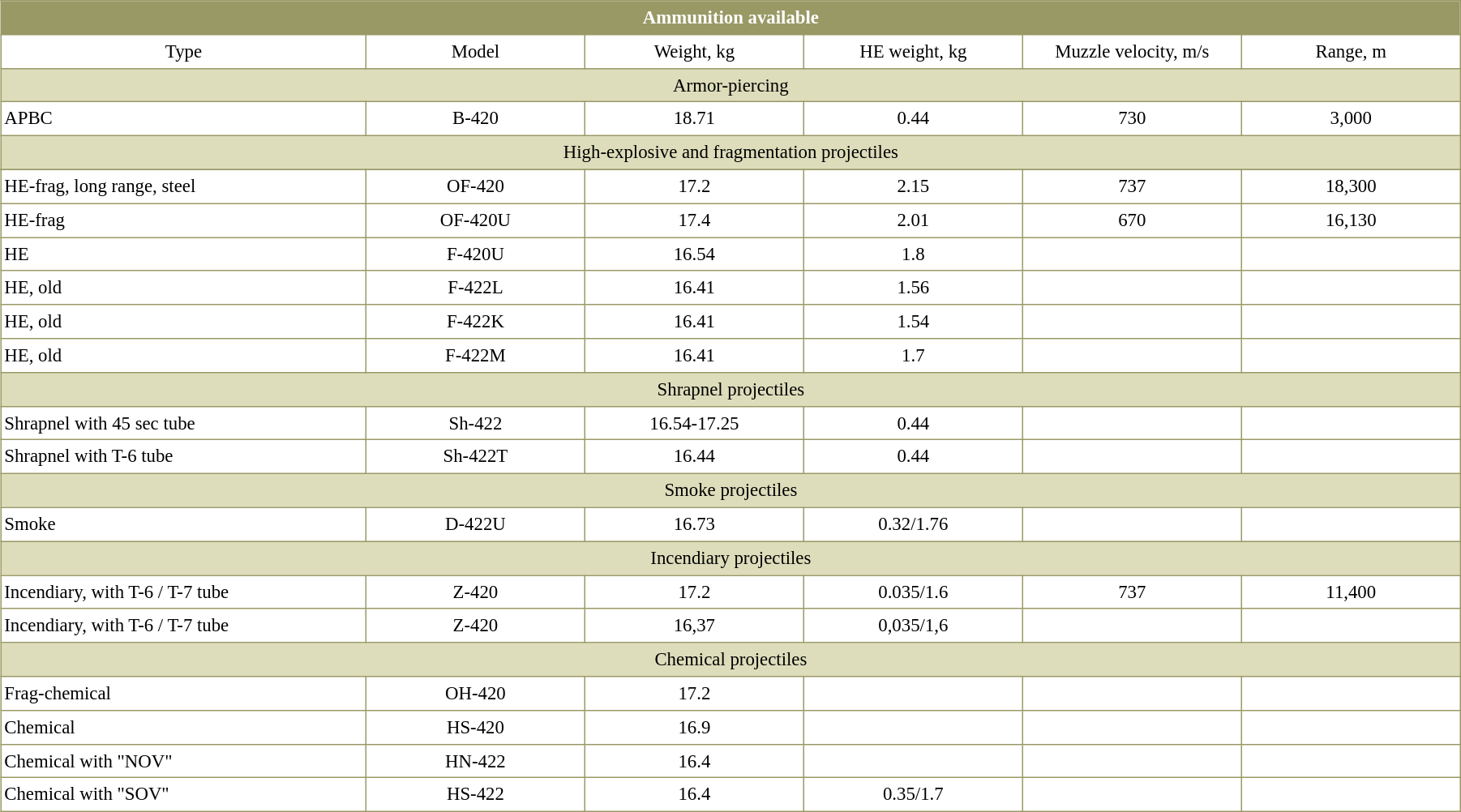<table border=0 cellspacing=0 cellpadding=2 style="margin:0 0 .5em 1em; width:95%; background:#fff; border-collapse:collapse; border:1px solid #996; line-height:1.5; font-size:95%">
<tr style="vertical-align:top; text-align:center; border:1px solid #996; background-color:#996; color:#fff">
<td colspan="6"><strong>Ammunition available</strong></td>
</tr>
<tr style="vertical-align:top; text-align:center; border:1px solid #996;">
<td width="25%" style="border:1px solid #996">Type</td>
<td width="15%" style="border:1px solid #996">Model</td>
<td width="15%" style="border:1px solid #996">Weight, kg</td>
<td width="15%" style="border:1px solid #996">HE weight, kg</td>
<td width="15%" style="border:1px solid #996">Muzzle velocity, m/s</td>
<td width="15%" style="border:1px solid #996">Range, m</td>
</tr>
<tr style="vertical-align:top; text-align:center; border:1px solid #996; background-color:#ddb;">
<td colspan="6">Armor-piercing</td>
</tr>
<tr style="vertical-align:top; text-align:center;">
<td style="border:1px solid #996; text-align:left">APBC</td>
<td style="border:1px solid #996">B-420</td>
<td style="border:1px solid #996">18.71</td>
<td style="border:1px solid #996">0.44</td>
<td style="border:1px solid #996">730</td>
<td style="border:1px solid #996">3,000</td>
</tr>
<tr style="vertical-align:top; text-align:center; border:1px solid #996; background-color:#ddb;">
<td colspan="6">High-explosive and fragmentation projectiles</td>
</tr>
<tr style="vertical-align:top; text-align:center;">
</tr>
<tr style="vertical-align:top; text-align:center;">
<td style="border:1px solid #996; text-align:left">HE-frag, long range, steel</td>
<td style="border:1px solid #996">OF-420</td>
<td style="border:1px solid #996">17.2</td>
<td style="border:1px solid #996">2.15</td>
<td style="border:1px solid #996">737</td>
<td style="border:1px solid #996">18,300</td>
</tr>
<tr style="vertical-align:top; text-align:center;">
<td style="border:1px solid #996; text-align:left">HE-frag</td>
<td style="border:1px solid #996">OF-420U</td>
<td style="border:1px solid #996">17.4</td>
<td style="border:1px solid #996">2.01</td>
<td style="border:1px solid #996">670</td>
<td style="border:1px solid #996">16,130</td>
</tr>
<tr style="vertical-align:top; text-align:center;">
<td style="border:1px solid #996; text-align:left">HE</td>
<td style="border:1px solid #996">F-420U</td>
<td style="border:1px solid #996">16.54</td>
<td style="border:1px solid #996">1.8</td>
<td style="border:1px solid #996"></td>
<td style="border:1px solid #996"></td>
</tr>
<tr style="vertical-align:top; text-align:center;">
<td style="border:1px solid #996; text-align:left">HE, old</td>
<td style="border:1px solid #996">F-422L</td>
<td style="border:1px solid #996">16.41</td>
<td style="border:1px solid #996">1.56</td>
<td style="border:1px solid #996"></td>
<td style="border:1px solid #996"></td>
</tr>
<tr style="vertical-align:top; text-align:center;">
<td style="border:1px solid #996; text-align:left">HE, old</td>
<td style="border:1px solid #996">F-422K</td>
<td style="border:1px solid #996">16.41</td>
<td style="border:1px solid #996">1.54</td>
<td style="border:1px solid #996"></td>
<td style="border:1px solid #996"></td>
</tr>
<tr style="vertical-align:top; text-align:center;">
<td style="border:1px solid #996; text-align:left">HE, old</td>
<td style="border:1px solid #996">F-422M</td>
<td style="border:1px solid #996">16.41</td>
<td style="border:1px solid #996">1.7</td>
<td style="border:1px solid #996"></td>
<td style="border:1px solid #996"></td>
</tr>
<tr style="vertical-align:top; text-align:center; border:1px solid #996; background-color:#ddb;">
<td colspan="6">Shrapnel projectiles</td>
</tr>
<tr style="vertical-align:top; text-align:center;">
<td style="border:1px solid #996; text-align:left">Shrapnel with 45 sec tube</td>
<td style="border:1px solid #996">Sh-422</td>
<td style="border:1px solid #996">16.54-17.25</td>
<td style="border:1px solid #996">0.44</td>
<td style="border:1px solid #996"></td>
<td style="border:1px solid #996"></td>
</tr>
<tr style="vertical-align:top; text-align:center;">
<td style="border:1px solid #996; text-align:left">Shrapnel with T-6 tube</td>
<td style="border:1px solid #996">Sh-422T</td>
<td style="border:1px solid #996">16.44</td>
<td style="border:1px solid #996">0.44</td>
<td style="border:1px solid #996"></td>
<td style="border:1px solid #996"></td>
</tr>
<tr style="vertical-align:top; text-align:center; border:1px solid #996; background-color:#ddb;">
<td colspan="6">Smoke projectiles</td>
</tr>
<tr style="vertical-align:top; text-align:center;">
<td style="border:1px solid #996; text-align:left">Smoke</td>
<td style="border:1px solid #996">D-422U</td>
<td style="border:1px solid #996">16.73</td>
<td style="border:1px solid #996">0.32/1.76</td>
<td style="border:1px solid #996"></td>
<td style="border:1px solid #996"></td>
</tr>
<tr style="vertical-align:top; text-align:center; border:1px solid #996; background-color:#ddb;">
<td colspan="6">Incendiary projectiles</td>
</tr>
<tr style="vertical-align:top; text-align:center;">
<td style="border:1px solid #996; text-align:left">Incendiary, with T-6 / T-7 tube</td>
<td style="border:1px solid #996">Z-420</td>
<td style="border:1px solid #996">17.2</td>
<td style="border:1px solid #996">0.035/1.6</td>
<td style="border:1px solid #996">737</td>
<td style="border:1px solid #996">11,400</td>
</tr>
<tr style="vertical-align:top; text-align:center;">
<td style="border:1px solid #996; text-align:left">Incendiary, with T-6 / T-7 tube</td>
<td style="border:1px solid #996">Z-420</td>
<td style="border:1px solid #996">16,37</td>
<td style="border:1px solid #996">0,035/1,6</td>
<td style="border:1px solid #996"></td>
<td style="border:1px solid #996"></td>
</tr>
<tr style="vertical-align:top; text-align:center; border:1px solid #996; background-color:#ddb;">
<td colspan="6">Chemical projectiles</td>
</tr>
<tr style="vertical-align:top; text-align:center;">
<td style="border:1px solid #996; text-align:left">Frag-chemical</td>
<td style="border:1px solid #996">OH-420</td>
<td style="border:1px solid #996">17.2</td>
<td style="border:1px solid #996"></td>
<td style="border:1px solid #996"></td>
<td style="border:1px solid #996"></td>
</tr>
<tr style="vertical-align:top; text-align:center;">
<td style="border:1px solid #996; text-align:left">Chemical</td>
<td style="border:1px solid #996">HS-420</td>
<td style="border:1px solid #996">16.9</td>
<td style="border:1px solid #996"></td>
<td style="border:1px solid #996"></td>
<td style="border:1px solid #996"></td>
</tr>
<tr style="vertical-align:top; text-align:center;">
<td style="border:1px solid #996; text-align:left">Chemical with "NOV"</td>
<td style="border:1px solid #996">HN-422</td>
<td style="border:1px solid #996">16.4</td>
<td style="border:1px solid #996"></td>
<td style="border:1px solid #996"></td>
<td style="border:1px solid #996"></td>
</tr>
<tr style="vertical-align:top; text-align:center;">
<td style="border:1px solid #996; text-align:left">Chemical with "SOV"</td>
<td style="border:1px solid #996">HS-422</td>
<td style="border:1px solid #996">16.4</td>
<td style="border:1px solid #996">0.35/1.7</td>
<td style="border:1px solid #996"></td>
<td style="border:1px solid #996"></td>
</tr>
</table>
